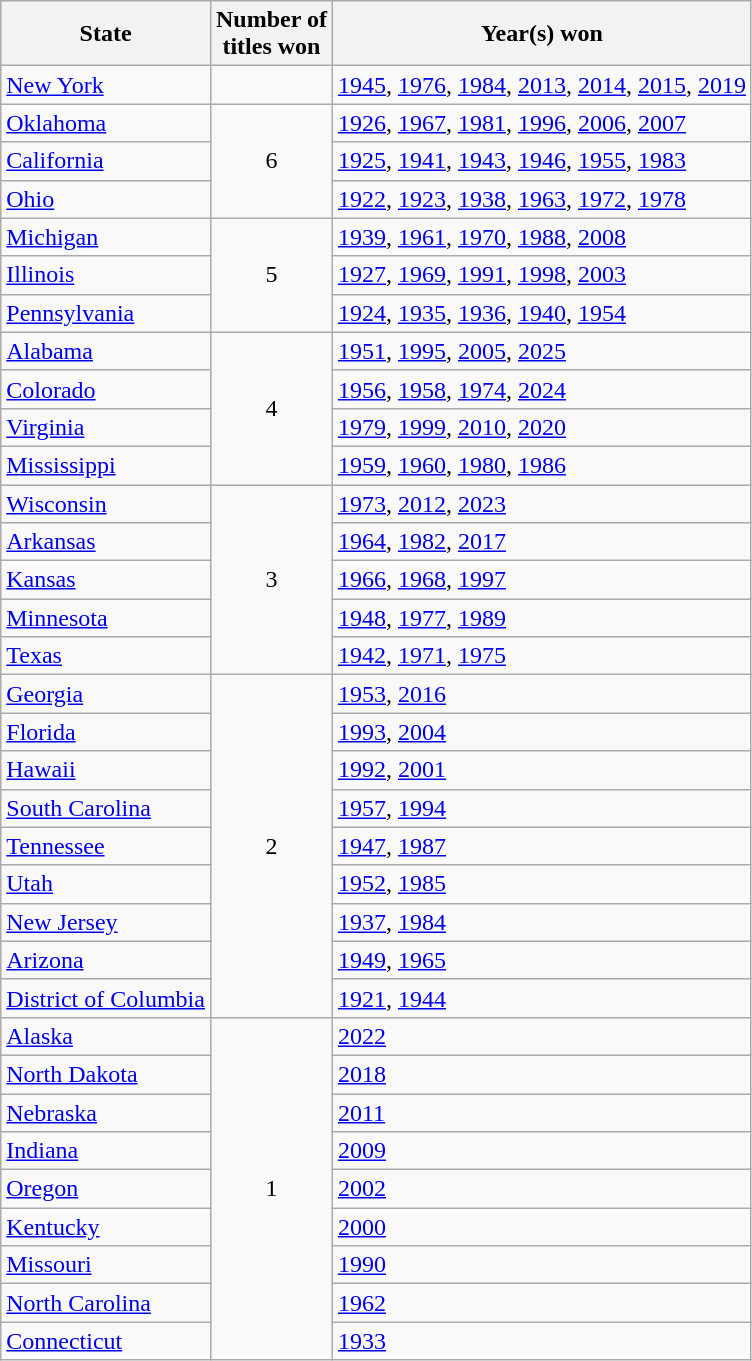<table class="wikitable sortable">
<tr>
<th>State</th>
<th>Number of <br>titles won</th>
<th>Year(s) won</th>
</tr>
<tr>
<td><a href='#'>New York</a></td>
<td></td>
<td><a href='#'>1945</a>, <a href='#'>1976</a>, <a href='#'>1984</a>, <a href='#'>2013</a>, <a href='#'>2014</a>, <a href='#'>2015</a>, <a href='#'>2019</a></td>
</tr>
<tr>
<td><a href='#'>Oklahoma</a></td>
<td rowspan="3" style="text-align:center;">6</td>
<td><a href='#'>1926</a>, <a href='#'>1967</a>, <a href='#'>1981</a>, <a href='#'>1996</a>, <a href='#'>2006</a>, <a href='#'>2007</a></td>
</tr>
<tr>
<td><a href='#'>California</a></td>
<td><a href='#'>1925</a>, <a href='#'>1941</a>, <a href='#'>1943</a>, <a href='#'>1946</a>, <a href='#'>1955</a>, <a href='#'>1983</a></td>
</tr>
<tr>
<td><a href='#'>Ohio</a></td>
<td><a href='#'>1922</a>, <a href='#'>1923</a>, <a href='#'>1938</a>, <a href='#'>1963</a>, <a href='#'>1972</a>, <a href='#'>1978</a></td>
</tr>
<tr>
<td><a href='#'>Michigan</a></td>
<td rowspan="3" style="text-align:center;">5</td>
<td><a href='#'>1939</a>, <a href='#'>1961</a>, <a href='#'>1970</a>, <a href='#'>1988</a>, <a href='#'>2008</a></td>
</tr>
<tr>
<td><a href='#'>Illinois</a></td>
<td><a href='#'>1927</a>, <a href='#'>1969</a>, <a href='#'>1991</a>, <a href='#'>1998</a>, <a href='#'>2003</a></td>
</tr>
<tr>
<td><a href='#'>Pennsylvania</a></td>
<td><a href='#'>1924</a>, <a href='#'>1935</a>, <a href='#'>1936</a>, <a href='#'>1940</a>, <a href='#'>1954</a></td>
</tr>
<tr>
<td><a href='#'>Alabama</a></td>
<td rowspan=4 style="text-align:center;">4</td>
<td><a href='#'>1951</a>, <a href='#'>1995</a>, <a href='#'>2005</a>, <a href='#'>2025</a></td>
</tr>
<tr>
<td><a href='#'>Colorado</a></td>
<td><a href='#'>1956</a>, <a href='#'>1958</a>, <a href='#'>1974</a>, <a href='#'>2024</a></td>
</tr>
<tr>
<td><a href='#'>Virginia</a></td>
<td><a href='#'>1979</a>, <a href='#'>1999</a>, <a href='#'>2010</a>, <a href='#'>2020</a></td>
</tr>
<tr>
<td><a href='#'>Mississippi</a></td>
<td><a href='#'>1959</a>, <a href='#'>1960</a>, <a href='#'>1980</a>, <a href='#'>1986</a></td>
</tr>
<tr>
<td><a href='#'>Wisconsin</a></td>
<td rowspan=5 style="text-align:center;">3</td>
<td><a href='#'>1973</a>, <a href='#'>2012</a>, <a href='#'>2023</a></td>
</tr>
<tr>
<td><a href='#'>Arkansas</a></td>
<td><a href='#'>1964</a>, <a href='#'>1982</a>, <a href='#'>2017</a></td>
</tr>
<tr>
<td><a href='#'>Kansas</a></td>
<td><a href='#'>1966</a>, <a href='#'>1968</a>, <a href='#'>1997</a></td>
</tr>
<tr>
<td><a href='#'>Minnesota</a></td>
<td><a href='#'>1948</a>, <a href='#'>1977</a>, <a href='#'>1989</a></td>
</tr>
<tr>
<td><a href='#'>Texas</a></td>
<td><a href='#'>1942</a>, <a href='#'>1971</a>, <a href='#'>1975</a></td>
</tr>
<tr>
<td><a href='#'>Georgia</a></td>
<td rowspan="9" style="text-align:center;">2</td>
<td><a href='#'>1953</a>, <a href='#'>2016</a></td>
</tr>
<tr>
<td><a href='#'>Florida</a></td>
<td><a href='#'>1993</a>, <a href='#'>2004</a></td>
</tr>
<tr>
<td><a href='#'>Hawaii</a></td>
<td><a href='#'>1992</a>, <a href='#'>2001</a></td>
</tr>
<tr>
<td><a href='#'>South Carolina</a></td>
<td><a href='#'>1957</a>, <a href='#'>1994</a></td>
</tr>
<tr>
<td><a href='#'>Tennessee</a></td>
<td><a href='#'>1947</a>, <a href='#'>1987</a></td>
</tr>
<tr>
<td><a href='#'>Utah</a></td>
<td><a href='#'>1952</a>, <a href='#'>1985</a></td>
</tr>
<tr>
<td><a href='#'>New Jersey</a></td>
<td><a href='#'>1937</a>, <a href='#'>1984</a></td>
</tr>
<tr>
<td><a href='#'>Arizona</a></td>
<td><a href='#'>1949</a>, <a href='#'>1965</a></td>
</tr>
<tr>
<td><a href='#'>District of Columbia</a></td>
<td><a href='#'>1921</a>, <a href='#'>1944</a></td>
</tr>
<tr>
<td><a href='#'>Alaska</a></td>
<td rowspan="9" style="text-align:center;">1</td>
<td><a href='#'>2022</a></td>
</tr>
<tr>
<td><a href='#'>North Dakota</a></td>
<td><a href='#'>2018</a></td>
</tr>
<tr>
<td><a href='#'>Nebraska</a></td>
<td><a href='#'>2011</a></td>
</tr>
<tr>
<td><a href='#'>Indiana</a></td>
<td><a href='#'>2009</a></td>
</tr>
<tr>
<td><a href='#'>Oregon</a></td>
<td><a href='#'>2002</a></td>
</tr>
<tr>
<td><a href='#'>Kentucky</a></td>
<td><a href='#'>2000</a></td>
</tr>
<tr>
<td><a href='#'>Missouri</a></td>
<td><a href='#'>1990</a></td>
</tr>
<tr>
<td><a href='#'>North Carolina</a></td>
<td><a href='#'>1962</a></td>
</tr>
<tr>
<td><a href='#'>Connecticut</a></td>
<td><a href='#'>1933</a></td>
</tr>
</table>
